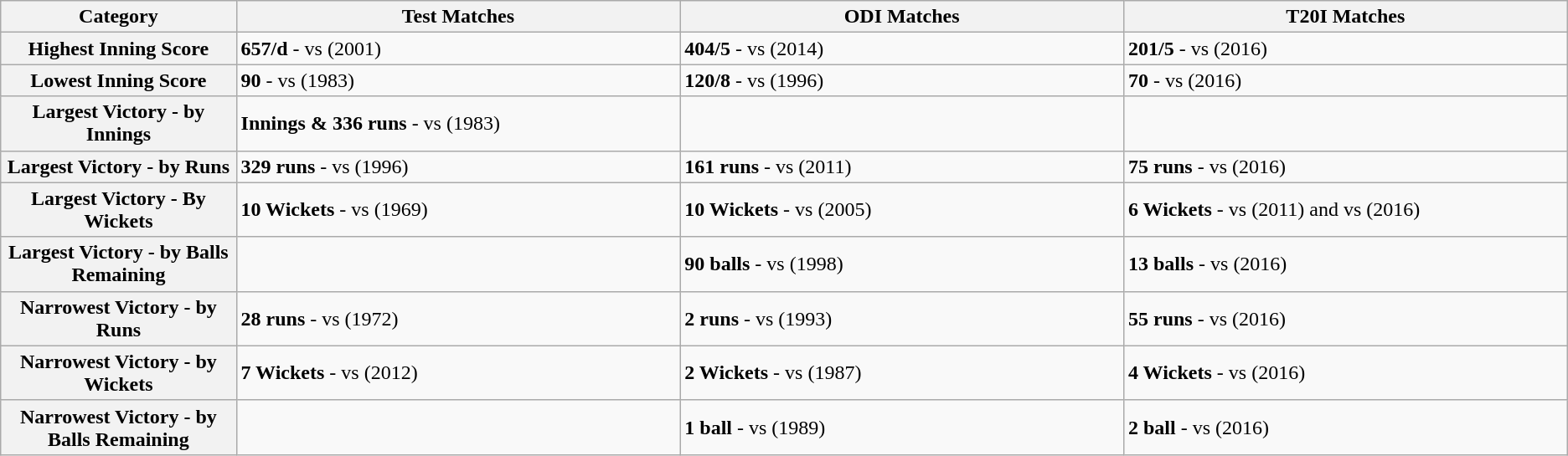<table class="wikitable mw-collapsible">
<tr>
<th style="width:200px;">Category</th>
<th style="width:400px;">Test Matches</th>
<th style="width:400px;">ODI Matches</th>
<th style="width:400px;">T20I Matches</th>
</tr>
<tr>
<th scope=row>Highest Inning Score</th>
<td><strong>657/d</strong>  -  vs  (2001)</td>
<td><strong>404/5</strong> -  vs  (2014)</td>
<td><strong>201/5</strong>  -  vs  (2016)</td>
</tr>
<tr>
<th scope=row>Lowest Inning Score</th>
<td><strong>90</strong> -  vs  (1983)</td>
<td><strong>120/8</strong> -  vs  (1996)</td>
<td><strong>70</strong> -  vs  (2016)</td>
</tr>
<tr>
<th scope=row>Largest Victory - by Innings</th>
<td><strong>Innings & 336 runs</strong>  -  vs  (1983)</td>
<td></td>
<td></td>
</tr>
<tr>
<th scope=row>Largest Victory - by Runs</th>
<td><strong>329 runs</strong>  -  vs  (1996)</td>
<td><strong>161 runs</strong> -  vs  (2011)</td>
<td><strong>75 runs</strong> -  vs  (2016)</td>
</tr>
<tr>
<th scope=row>Largest Victory - By Wickets</th>
<td><strong>10 Wickets</strong> -  vs  (1969)</td>
<td><strong>10 Wickets</strong> -  vs  (2005)</td>
<td><strong>6 Wickets</strong> -  vs  (2011) and  vs  (2016)</td>
</tr>
<tr>
<th scope=row>Largest Victory - by Balls Remaining</th>
<td></td>
<td><strong>90 balls</strong> -  vs  (1998)</td>
<td><strong>13 balls</strong> -  vs  (2016)</td>
</tr>
<tr>
<th scope=row><strong>Narrowest Victory - by Runs</strong></th>
<td><strong>28 runs</strong>  -  vs  (1972)</td>
<td><strong>2 runs</strong> -  vs  (1993)</td>
<td><strong>55 runs</strong> -  vs  (2016)</td>
</tr>
<tr>
<th scope=row><strong>Narrowest Victory - by Wickets</strong></th>
<td><strong>7 Wickets</strong> -  vs  (2012)</td>
<td><strong>2 Wickets</strong> -  vs  (1987)</td>
<td><strong>4 Wickets</strong> -  vs  (2016)</td>
</tr>
<tr>
<th scope=row><strong>Narrowest Victory - by Balls Remaining</strong></th>
<td></td>
<td><strong>1 ball</strong> -  vs  (1989)</td>
<td><strong>2 ball</strong> -  vs  (2016)</td>
</tr>
</table>
